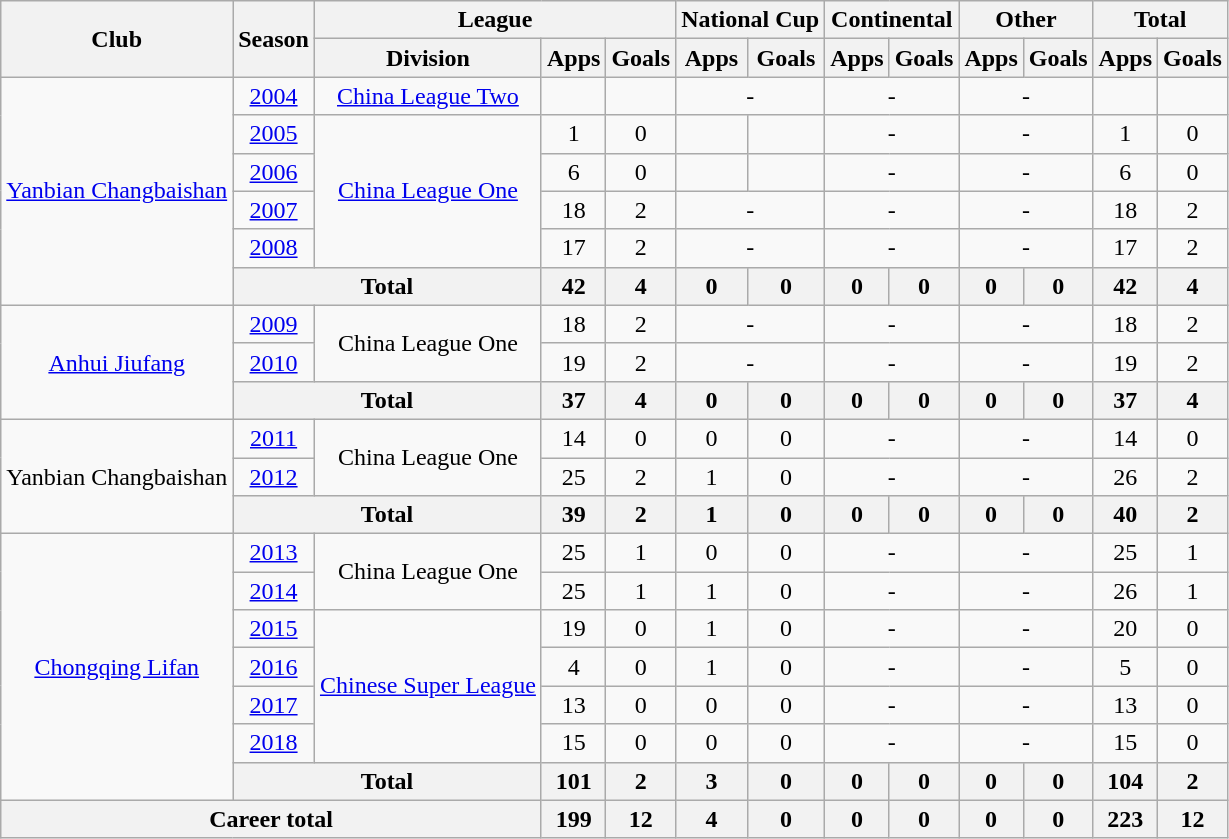<table class="wikitable" style="text-align: center">
<tr>
<th rowspan="2">Club</th>
<th rowspan="2">Season</th>
<th colspan="3">League</th>
<th colspan="2">National Cup</th>
<th colspan="2">Continental</th>
<th colspan="2">Other</th>
<th colspan="2">Total</th>
</tr>
<tr>
<th>Division</th>
<th>Apps</th>
<th>Goals</th>
<th>Apps</th>
<th>Goals</th>
<th>Apps</th>
<th>Goals</th>
<th>Apps</th>
<th>Goals</th>
<th>Apps</th>
<th>Goals</th>
</tr>
<tr>
<td rowspan="6"><a href='#'>Yanbian Changbaishan</a></td>
<td><a href='#'>2004</a></td>
<td><a href='#'>China League Two</a></td>
<td></td>
<td></td>
<td colspan="2">-</td>
<td colspan="2">-</td>
<td colspan="2">-</td>
<td></td>
<td></td>
</tr>
<tr>
<td><a href='#'>2005</a></td>
<td rowspan="4"><a href='#'>China League One</a></td>
<td>1</td>
<td>0</td>
<td></td>
<td></td>
<td colspan="2">-</td>
<td colspan="2">-</td>
<td>1</td>
<td>0</td>
</tr>
<tr>
<td><a href='#'>2006</a></td>
<td>6</td>
<td>0</td>
<td></td>
<td></td>
<td colspan="2">-</td>
<td colspan="2">-</td>
<td>6</td>
<td>0</td>
</tr>
<tr>
<td><a href='#'>2007</a></td>
<td>18</td>
<td>2</td>
<td colspan="2">-</td>
<td colspan="2">-</td>
<td colspan="2">-</td>
<td>18</td>
<td>2</td>
</tr>
<tr>
<td><a href='#'>2008</a></td>
<td>17</td>
<td>2</td>
<td colspan="2">-</td>
<td colspan="2">-</td>
<td colspan="2">-</td>
<td>17</td>
<td>2</td>
</tr>
<tr>
<th colspan="2">Total</th>
<th>42</th>
<th>4</th>
<th>0</th>
<th>0</th>
<th>0</th>
<th>0</th>
<th>0</th>
<th>0</th>
<th>42</th>
<th>4</th>
</tr>
<tr>
<td rowspan="3"><a href='#'>Anhui Jiufang</a></td>
<td><a href='#'>2009</a></td>
<td rowspan="2">China League One</td>
<td>18</td>
<td>2</td>
<td colspan="2">-</td>
<td colspan="2">-</td>
<td colspan="2">-</td>
<td>18</td>
<td>2</td>
</tr>
<tr>
<td><a href='#'>2010</a></td>
<td>19</td>
<td>2</td>
<td colspan="2">-</td>
<td colspan="2">-</td>
<td colspan="2">-</td>
<td>19</td>
<td>2</td>
</tr>
<tr>
<th colspan="2">Total</th>
<th>37</th>
<th>4</th>
<th>0</th>
<th>0</th>
<th>0</th>
<th>0</th>
<th>0</th>
<th>0</th>
<th>37</th>
<th>4</th>
</tr>
<tr>
<td rowspan="3">Yanbian Changbaishan</td>
<td><a href='#'>2011</a></td>
<td rowspan="2">China League One</td>
<td>14</td>
<td>0</td>
<td>0</td>
<td>0</td>
<td colspan="2">-</td>
<td colspan="2">-</td>
<td>14</td>
<td>0</td>
</tr>
<tr>
<td><a href='#'>2012</a></td>
<td>25</td>
<td>2</td>
<td>1</td>
<td>0</td>
<td colspan="2">-</td>
<td colspan="2">-</td>
<td>26</td>
<td>2</td>
</tr>
<tr>
<th colspan="2">Total</th>
<th>39</th>
<th>2</th>
<th>1</th>
<th>0</th>
<th>0</th>
<th>0</th>
<th>0</th>
<th>0</th>
<th>40</th>
<th>2</th>
</tr>
<tr>
<td rowspan="7"><a href='#'>Chongqing Lifan</a></td>
<td><a href='#'>2013</a></td>
<td rowspan="2">China League One</td>
<td>25</td>
<td>1</td>
<td>0</td>
<td>0</td>
<td colspan="2">-</td>
<td colspan="2">-</td>
<td>25</td>
<td>1</td>
</tr>
<tr>
<td><a href='#'>2014</a></td>
<td>25</td>
<td>1</td>
<td>1</td>
<td>0</td>
<td colspan="2">-</td>
<td colspan="2">-</td>
<td>26</td>
<td>1</td>
</tr>
<tr>
<td><a href='#'>2015</a></td>
<td rowspan="4"><a href='#'>Chinese Super League</a></td>
<td>19</td>
<td>0</td>
<td>1</td>
<td>0</td>
<td colspan="2">-</td>
<td colspan="2">-</td>
<td>20</td>
<td>0</td>
</tr>
<tr>
<td><a href='#'>2016</a></td>
<td>4</td>
<td>0</td>
<td>1</td>
<td>0</td>
<td colspan="2">-</td>
<td colspan="2">-</td>
<td>5</td>
<td>0</td>
</tr>
<tr>
<td><a href='#'>2017</a></td>
<td>13</td>
<td>0</td>
<td>0</td>
<td>0</td>
<td colspan="2">-</td>
<td colspan="2">-</td>
<td>13</td>
<td>0</td>
</tr>
<tr>
<td><a href='#'>2018</a></td>
<td>15</td>
<td>0</td>
<td>0</td>
<td>0</td>
<td colspan="2">-</td>
<td colspan="2">-</td>
<td>15</td>
<td>0</td>
</tr>
<tr>
<th colspan="2">Total</th>
<th>101</th>
<th>2</th>
<th>3</th>
<th>0</th>
<th>0</th>
<th>0</th>
<th>0</th>
<th>0</th>
<th>104</th>
<th>2</th>
</tr>
<tr>
<th colspan=3>Career total</th>
<th>199</th>
<th>12</th>
<th>4</th>
<th>0</th>
<th>0</th>
<th>0</th>
<th>0</th>
<th>0</th>
<th>223</th>
<th>12</th>
</tr>
</table>
